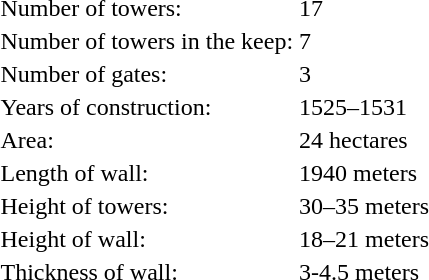<table border=0>
<tr>
<td>Number of towers:</td>
<td>17</td>
</tr>
<tr>
<td>Number of towers in the keep:</td>
<td>7</td>
</tr>
<tr>
<td>Number of gates:</td>
<td>3</td>
</tr>
<tr>
<td>Years of construction:</td>
<td>1525–1531</td>
</tr>
<tr>
<td>Area:</td>
<td>24 hectares</td>
</tr>
<tr>
<td>Length of wall:</td>
<td>1940 meters</td>
</tr>
<tr>
<td>Height of towers:</td>
<td>30–35 meters</td>
</tr>
<tr>
<td>Height of wall:</td>
<td>18–21 meters</td>
</tr>
<tr>
<td>Thickness of wall:</td>
<td>3-4.5 meters</td>
</tr>
</table>
